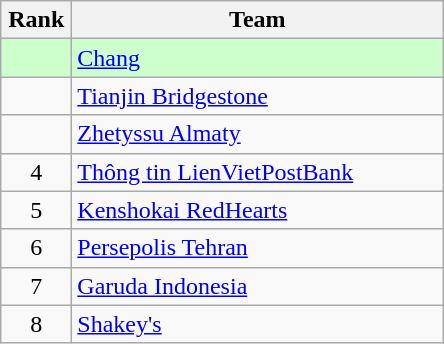<table class="wikitable" style="text-align: center;">
<tr>
<th width=40>Rank</th>
<th width=240>Team</th>
</tr>
<tr bgcolor=#CCFFCC>
<td></td>
<td align="left"> <a href='#'>Chang</a></td>
</tr>
<tr>
<td></td>
<td align="left"> <a href='#'>Tianjin Bridgestone</a></td>
</tr>
<tr>
<td></td>
<td align="left"> <a href='#'>Zhetyssu Almaty</a></td>
</tr>
<tr>
<td>4</td>
<td align="left"> <a href='#'>Thông tin LienVietPostBank</a></td>
</tr>
<tr>
<td>5</td>
<td align="left"> <a href='#'>Kenshokai RedHearts</a></td>
</tr>
<tr>
<td>6</td>
<td align="left"> <a href='#'>Persepolis Tehran</a></td>
</tr>
<tr>
<td>7</td>
<td align="left"> <a href='#'>Garuda Indonesia</a></td>
</tr>
<tr>
<td>8</td>
<td align="left"> <a href='#'>Shakey's</a></td>
</tr>
</table>
